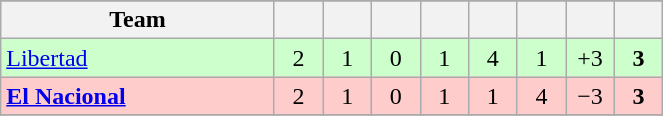<table class="wikitable" style="text-align:center;">
<tr>
</tr>
<tr>
<th width="175">Team</th>
<th width="25"></th>
<th width="25"></th>
<th width="25"></th>
<th width="25"></th>
<th width="25"></th>
<th width="25"></th>
<th width="25"></th>
<th width="25"></th>
</tr>
<tr bgcolor=CCFFCC>
<td align=left> <a href='#'>Libertad</a></td>
<td>2</td>
<td>1</td>
<td>0</td>
<td>1</td>
<td>4</td>
<td>1</td>
<td>+3</td>
<td><strong>3</strong></td>
</tr>
<tr bgcolor=FFCCCC>
<td align=left> <strong><a href='#'>El Nacional</a></strong></td>
<td>2</td>
<td>1</td>
<td>0</td>
<td>1</td>
<td>1</td>
<td>4</td>
<td>−3</td>
<td><strong>3</strong></td>
</tr>
<tr>
</tr>
</table>
